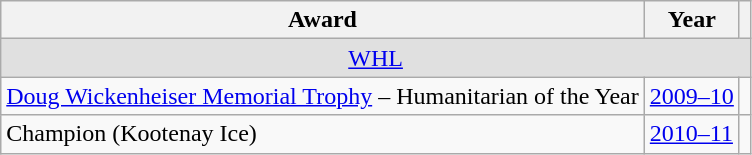<table class="wikitable">
<tr>
<th>Award</th>
<th>Year</th>
<th></th>
</tr>
<tr ALIGN="center" bgcolor="#e0e0e0">
<td colspan="3"><a href='#'>WHL</a></td>
</tr>
<tr>
<td><a href='#'>Doug Wickenheiser Memorial Trophy</a> – Humanitarian of the Year</td>
<td><a href='#'>2009–10</a></td>
<td></td>
</tr>
<tr>
<td>Champion (Kootenay Ice)</td>
<td><a href='#'>2010–11</a></td>
<td></td>
</tr>
</table>
